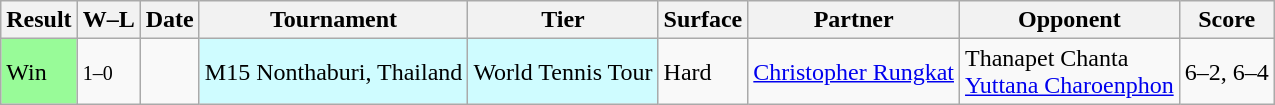<table class="sortable wikitable">
<tr>
<th>Result</th>
<th class="unsortable">W–L</th>
<th>Date</th>
<th>Tournament</th>
<th>Tier</th>
<th>Surface</th>
<th>Partner</th>
<th>Opponent</th>
<th class="unsortable">Score</th>
</tr>
<tr>
<td bgcolor="#98fb98">Win</td>
<td><small>1–0</small></td>
<td></td>
<td style="background:#cffcff;">M15 Nonthaburi, Thailand</td>
<td style="background:#cffcff;">World Tennis Tour</td>
<td>Hard</td>
<td> <a href='#'>Christopher Rungkat</a></td>
<td> Thanapet Chanta<br> <a href='#'>Yuttana Charoenphon</a></td>
<td>6–2, 6–4</td>
</tr>
</table>
